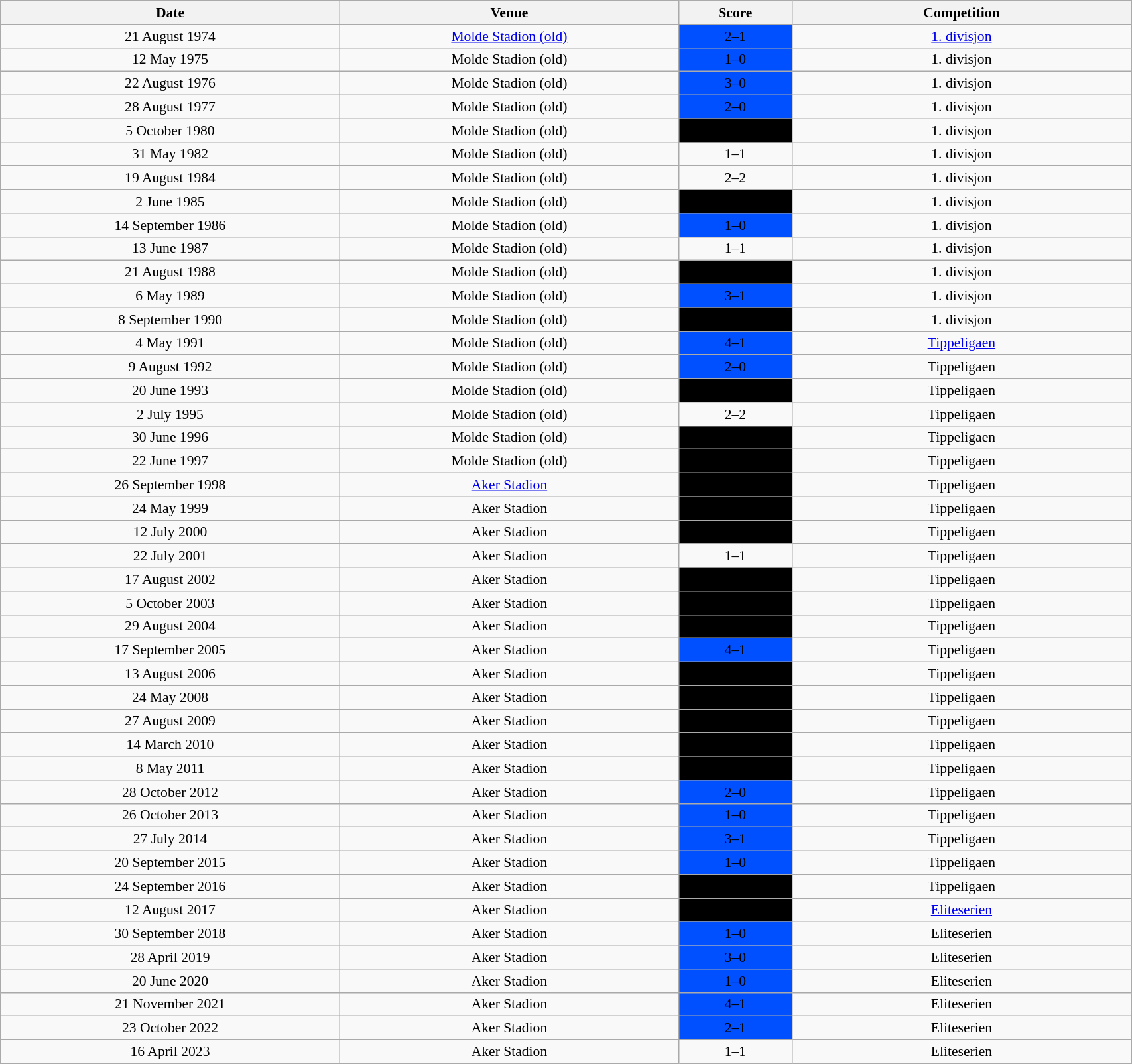<table class="wikitable" style="font-size:90%; width:90%; text-align:center">
<tr>
<th width=30%>Date</th>
<th width=30%>Venue</th>
<th width=10%>Score</th>
<th width=30%>Competition</th>
</tr>
<tr>
<td>21 August 1974</td>
<td><a href='#'>Molde Stadion (old)</a></td>
<td style="background-color:#0050ff"><span>2–1</span></td>
<td><a href='#'>1. divisjon</a></td>
</tr>
<tr>
<td>12 May 1975</td>
<td>Molde Stadion (old)</td>
<td style="background-color:#0050ff"><span>1–0</span></td>
<td>1. divisjon</td>
</tr>
<tr>
<td>22 August 1976</td>
<td>Molde Stadion (old)</td>
<td style="background-color:#0050ff"><span>3–0</span></td>
<td>1. divisjon</td>
</tr>
<tr>
<td>28 August 1977</td>
<td>Molde Stadion (old)</td>
<td style="background-color:#0050ff"><span>2–0</span></td>
<td>1. divisjon</td>
</tr>
<tr>
<td>5 October 1980</td>
<td>Molde Stadion (old)</td>
<td style="background-color:black"><span>0–2</span></td>
<td>1. divisjon</td>
</tr>
<tr>
<td>31 May 1982</td>
<td>Molde Stadion (old)</td>
<td align="center">1–1</td>
<td>1. divisjon</td>
</tr>
<tr>
<td>19 August 1984</td>
<td>Molde Stadion (old)</td>
<td align="center">2–2</td>
<td>1. divisjon</td>
</tr>
<tr>
<td>2 June 1985</td>
<td>Molde Stadion (old)</td>
<td style="background-color:black"><span>0–2</span></td>
<td>1. divisjon</td>
</tr>
<tr>
<td>14 September 1986</td>
<td>Molde Stadion (old)</td>
<td style="background-color:#0050ff"><span>1–0</span></td>
<td>1. divisjon</td>
</tr>
<tr>
<td>13 June 1987</td>
<td>Molde Stadion (old)</td>
<td align="center">1–1</td>
<td>1. divisjon</td>
</tr>
<tr>
<td>21 August 1988</td>
<td>Molde Stadion (old)</td>
<td style="background-color:black"><span>2–4</span></td>
<td>1. divisjon</td>
</tr>
<tr>
<td>6 May 1989</td>
<td>Molde Stadion (old)</td>
<td style="background-color:#0050ff"><span>3–1</span></td>
<td>1. divisjon</td>
</tr>
<tr>
<td>8 September 1990</td>
<td>Molde Stadion (old)</td>
<td style="background-color:black"><span>1–7</span></td>
<td>1. divisjon</td>
</tr>
<tr>
<td>4 May 1991</td>
<td>Molde Stadion (old)</td>
<td style="background-color:#0050ff"><span>4–1</span></td>
<td><a href='#'>Tippeligaen</a></td>
</tr>
<tr>
<td>9 August 1992</td>
<td>Molde Stadion (old)</td>
<td style="background-color:#0050ff"><span>2–0</span></td>
<td>Tippeligaen</td>
</tr>
<tr>
<td>20 June 1993</td>
<td>Molde Stadion (old)</td>
<td style="background-color:black"><span>0–2</span></td>
<td>Tippeligaen</td>
</tr>
<tr>
<td>2 July 1995</td>
<td>Molde Stadion (old)</td>
<td align="center">2–2</td>
<td>Tippeligaen</td>
</tr>
<tr>
<td>30 June 1996</td>
<td>Molde Stadion (old)</td>
<td style="background-color:black"><span>0–3</span></td>
<td>Tippeligaen</td>
</tr>
<tr>
<td>22 June 1997</td>
<td>Molde Stadion (old)</td>
<td style="background-color:black"><span>0–4</span></td>
<td>Tippeligaen</td>
</tr>
<tr>
<td>26 September 1998</td>
<td><a href='#'>Aker Stadion</a></td>
<td style="background-color:black"><span>0–2</span></td>
<td>Tippeligaen</td>
</tr>
<tr>
<td>24 May 1999</td>
<td>Aker Stadion</td>
<td style="background-color:black"><span>0–2</span></td>
<td>Tippeligaen</td>
</tr>
<tr>
<td>12 July 2000</td>
<td>Aker Stadion</td>
<td style="background-color:black"><span>0–1</span></td>
<td>Tippeligaen</td>
</tr>
<tr>
<td>22 July 2001</td>
<td>Aker Stadion</td>
<td align="center">1–1</td>
<td>Tippeligaen</td>
</tr>
<tr>
<td>17 August 2002</td>
<td>Aker Stadion</td>
<td style="background-color:black"><span>1–2</span></td>
<td>Tippeligaen</td>
</tr>
<tr>
<td>5 October 2003</td>
<td>Aker Stadion</td>
<td style="background-color:black"><span>0–2</span></td>
<td>Tippeligaen</td>
</tr>
<tr>
<td>29 August 2004</td>
<td>Aker Stadion</td>
<td style="background-color:black"><span>1–3</span></td>
<td>Tippeligaen</td>
</tr>
<tr>
<td>17 September 2005</td>
<td>Aker Stadion</td>
<td style="background-color:#0050ff"><span>4–1</span></td>
<td>Tippeligaen</td>
</tr>
<tr>
<td>13 August 2006</td>
<td>Aker Stadion</td>
<td style="background-color:black"><span>0–2</span></td>
<td>Tippeligaen</td>
</tr>
<tr>
<td>24 May 2008</td>
<td>Aker Stadion</td>
<td style="background-color:black"><span>1–2</span></td>
<td>Tippeligaen</td>
</tr>
<tr>
<td>27 August 2009</td>
<td>Aker Stadion</td>
<td style="background-color:black"><span>0–2</span></td>
<td>Tippeligaen</td>
</tr>
<tr>
<td>14 March 2010</td>
<td>Aker Stadion</td>
<td style="background-color:black"><span>1–2</span></td>
<td>Tippeligaen</td>
</tr>
<tr>
<td>8 May 2011</td>
<td>Aker Stadion</td>
<td style="background-color:black"><span>0–2</span></td>
<td>Tippeligaen</td>
</tr>
<tr>
<td>28 October 2012</td>
<td>Aker Stadion</td>
<td style="background-color:#0050ff"><span>2–0</span></td>
<td>Tippeligaen</td>
</tr>
<tr>
<td>26 October 2013</td>
<td>Aker Stadion</td>
<td style="background-color:#0050ff"><span>1–0</span></td>
<td>Tippeligaen</td>
</tr>
<tr>
<td>27 July 2014</td>
<td>Aker Stadion</td>
<td style="background-color:#0050ff"><span>3–1</span></td>
<td>Tippeligaen</td>
</tr>
<tr>
<td>20 September 2015</td>
<td>Aker Stadion</td>
<td style="background-color:#0050ff"><span>1–0</span></td>
<td>Tippeligaen</td>
</tr>
<tr>
<td>24 September 2016</td>
<td>Aker Stadion</td>
<td style="background-color:black"><span>1–3</span></td>
<td>Tippeligaen</td>
</tr>
<tr>
<td>12 August 2017</td>
<td>Aker Stadion</td>
<td style="background-color:black"><span>1–2</span></td>
<td><a href='#'>Eliteserien</a></td>
</tr>
<tr>
<td>30 September 2018</td>
<td>Aker Stadion</td>
<td style="background-color:#0050ff"><span>1–0</span></td>
<td>Eliteserien</td>
</tr>
<tr>
<td>28 April 2019</td>
<td>Aker Stadion</td>
<td style="background-color:#0050ff"><span>3–0</span></td>
<td>Eliteserien</td>
</tr>
<tr>
<td>20 June 2020</td>
<td>Aker Stadion</td>
<td style="background-color:#0050ff"><span>1–0</span></td>
<td>Eliteserien</td>
</tr>
<tr>
<td>21 November 2021</td>
<td>Aker Stadion</td>
<td style="background-color:#0050ff"><span>4–1</span></td>
<td>Eliteserien</td>
</tr>
<tr>
<td>23 October 2022</td>
<td>Aker Stadion</td>
<td style="background-color:#0050ff"><span>2–1</span></td>
<td>Eliteserien</td>
</tr>
<tr>
<td>16 April 2023</td>
<td>Aker Stadion</td>
<td align="center">1–1</td>
<td>Eliteserien</td>
</tr>
</table>
